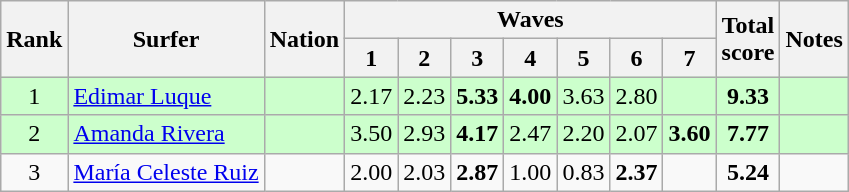<table class="wikitable sortable" style="text-align:center">
<tr>
<th rowspan=2>Rank</th>
<th rowspan=2>Surfer</th>
<th rowspan=2>Nation</th>
<th colspan=7>Waves</th>
<th rowspan=2>Total<br>score</th>
<th rowspan=2>Notes</th>
</tr>
<tr>
<th>1</th>
<th>2</th>
<th>3</th>
<th>4</th>
<th>5</th>
<th>6</th>
<th>7</th>
</tr>
<tr bgcolor=ccffcc>
<td>1</td>
<td align=left><a href='#'>Edimar Luque</a></td>
<td align=left></td>
<td>2.17</td>
<td>2.23</td>
<td><strong>5.33</strong></td>
<td><strong>4.00</strong></td>
<td>3.63</td>
<td>2.80</td>
<td></td>
<td><strong>9.33</strong></td>
<td></td>
</tr>
<tr bgcolor=ccffcc>
<td>2</td>
<td align=left><a href='#'>Amanda Rivera</a></td>
<td align=left></td>
<td>3.50</td>
<td>2.93</td>
<td><strong>4.17</strong></td>
<td>2.47</td>
<td>2.20</td>
<td>2.07</td>
<td><strong>3.60</strong></td>
<td><strong>7.77</strong></td>
<td></td>
</tr>
<tr>
<td>3</td>
<td align=left><a href='#'>María Celeste Ruiz</a></td>
<td align=left></td>
<td>2.00</td>
<td>2.03</td>
<td><strong>2.87</strong></td>
<td>1.00</td>
<td>0.83</td>
<td><strong>2.37</strong></td>
<td></td>
<td><strong>5.24</strong></td>
<td></td>
</tr>
</table>
